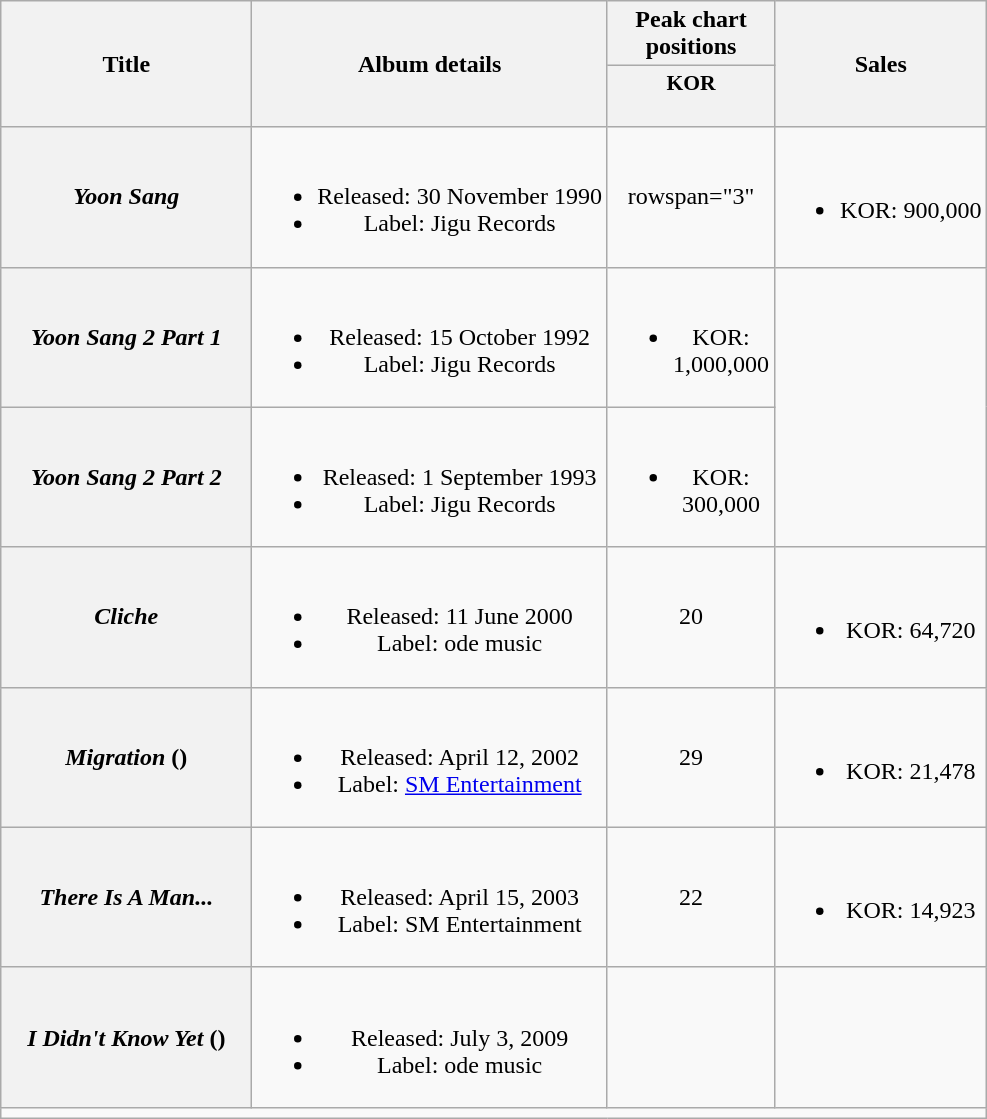<table class="wikitable plainrowheaders" style="text-align:center;">
<tr>
<th rowspan="2" scope="col" style="width:10em;">Title</th>
<th rowspan="2" scope="col">Album details</th>
<th scope="col">Peak chart positions</th>
<th rowspan="2" scope="col">Sales</th>
</tr>
<tr>
<th scope="col" style="width:2.5em;font-size:90%;">KOR<br><br></th>
</tr>
<tr>
<th scope="row"><em>Yoon Sang</em></th>
<td><br><ul><li>Released: 30 November 1990</li><li>Label: Jigu Records</li></ul></td>
<td>rowspan="3" </td>
<td><br><ul><li>KOR: 900,000</li></ul></td>
</tr>
<tr>
<th scope="row"><em>Yoon Sang 2 Part 1</em></th>
<td><br><ul><li>Released: 15 October 1992</li><li>Label: Jigu Records</li></ul></td>
<td><br><ul><li>KOR: 1,000,000</li></ul></td>
</tr>
<tr>
<th scope="row"><em>Yoon Sang 2 Part 2</em></th>
<td><br><ul><li>Released: 1 September 1993</li><li>Label: Jigu Records</li></ul></td>
<td><br><ul><li>KOR: 300,000</li></ul></td>
</tr>
<tr>
<th scope="row"><em>Cliche</em></th>
<td><br><ul><li>Released: 11 June 2000</li><li>Label: ode music</li></ul></td>
<td>20</td>
<td><br><ul><li>KOR: 64,720</li></ul></td>
</tr>
<tr>
<th scope="row"><em>Migration</em> ()</th>
<td><br><ul><li>Released: April 12, 2002</li><li>Label: <a href='#'>SM Entertainment</a></li></ul></td>
<td>29</td>
<td><br><ul><li>KOR: 21,478</li></ul></td>
</tr>
<tr>
<th scope="row"><em>There Is A Man...</em></th>
<td><br><ul><li>Released: April 15, 2003</li><li>Label: SM Entertainment</li></ul></td>
<td>22</td>
<td><br><ul><li>KOR: 14,923</li></ul></td>
</tr>
<tr>
<th scope="row"><em>I Didn't Know Yet</em> ()</th>
<td><br><ul><li>Released: July 3, 2009</li><li>Label: ode music</li></ul></td>
<td></td>
<td></td>
</tr>
<tr>
<td colspan="4"></td>
</tr>
</table>
